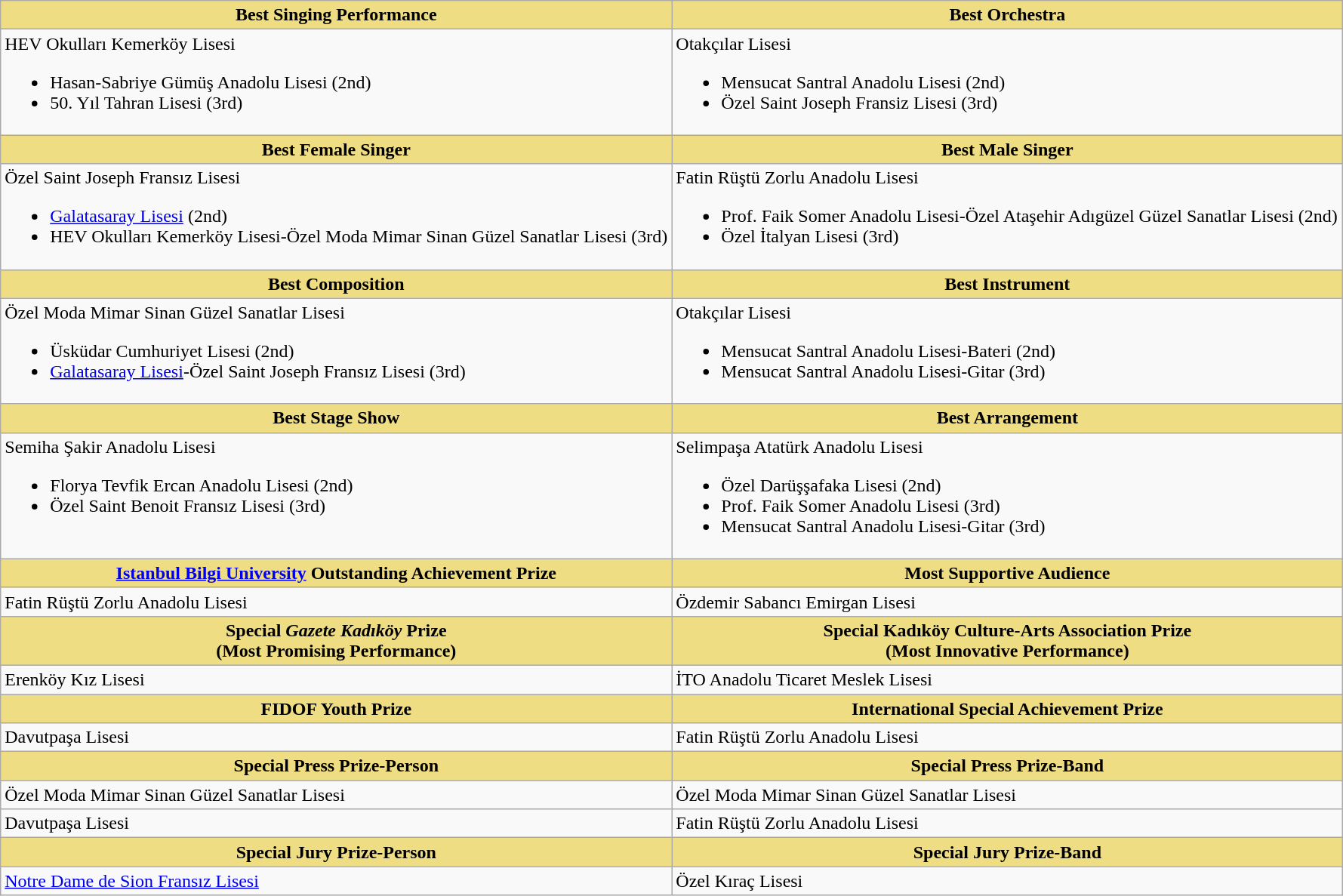<table class=wikitable>
<tr>
<th style="background:#EEDD82; width:50%">Best Singing Performance</th>
<th style="background:#EEDD82; width:50%">Best Orchestra</th>
</tr>
<tr>
<td valign="top">HEV Okulları Kemerköy Lisesi<br><ul><li>Hasan-Sabriye Gümüş Anadolu Lisesi (2nd)</li><li>50. Yıl Tahran Lisesi (3rd)</li></ul></td>
<td valign="top">Otakçılar Lisesi<br><ul><li>Mensucat Santral Anadolu Lisesi (2nd)</li><li>Özel Saint Joseph Fransiz Lisesi (3rd)</li></ul></td>
</tr>
<tr>
<th style="background:#EEDD82; width:50%">Best Female Singer</th>
<th style="background:#EEDD82; width:50%">Best Male Singer</th>
</tr>
<tr>
<td valign="top">Özel Saint Joseph Fransız Lisesi<br><ul><li><a href='#'>Galatasaray Lisesi</a> (2nd)</li><li>HEV Okulları Kemerköy Lisesi-Özel Moda Mimar Sinan Güzel Sanatlar Lisesi (3rd)</li></ul></td>
<td valign="top">Fatin Rüştü Zorlu Anadolu Lisesi<br><ul><li>Prof. Faik Somer Anadolu Lisesi-Özel Ataşehir Adıgüzel Güzel Sanatlar Lisesi (2nd)</li><li>Özel İtalyan Lisesi (3rd)</li></ul></td>
</tr>
<tr>
<th style="background:#EEDD82; width:50%">Best Composition</th>
<th style="background:#EEDD82; width:50%">Best Instrument</th>
</tr>
<tr>
<td valign="top">Özel Moda Mimar Sinan Güzel Sanatlar Lisesi<br><ul><li>Üsküdar Cumhuriyet Lisesi (2nd)</li><li><a href='#'>Galatasaray Lisesi</a>-Özel Saint Joseph Fransız Lisesi (3rd)</li></ul></td>
<td valign="top">Otakçılar Lisesi<br><ul><li>Mensucat Santral Anadolu Lisesi-Bateri (2nd)</li><li>Mensucat Santral Anadolu Lisesi-Gitar (3rd)</li></ul></td>
</tr>
<tr>
<th style="background:#EEDD82; width:50%">Best Stage Show</th>
<th style="background:#EEDD82; width:50%">Best Arrangement</th>
</tr>
<tr>
<td valign="top">Semiha Şakir Anadolu Lisesi<br><ul><li>Florya Tevfik Ercan Anadolu Lisesi (2nd)</li><li>Özel Saint Benoit Fransız Lisesi (3rd)</li></ul></td>
<td valign="top">Selimpaşa Atatürk Anadolu Lisesi<br><ul><li>Özel Darüşşafaka Lisesi (2nd)</li><li>Prof. Faik Somer Anadolu Lisesi (3rd)</li><li>Mensucat Santral Anadolu Lisesi-Gitar (3rd)</li></ul></td>
</tr>
<tr>
<th style="background:#EEDD82; width:50%"><a href='#'>Istanbul Bilgi University</a> Outstanding Achievement Prize</th>
<th style="background:#EEDD82; width:50%">Most Supportive Audience</th>
</tr>
<tr>
<td valign="top">Fatin Rüştü Zorlu Anadolu Lisesi</td>
<td valign="top">Özdemir Sabancı Emirgan Lisesi</td>
</tr>
<tr>
<th style="background:#EEDD82; width:50%">Special <em>Gazete Kadıköy</em> Prize<br>(Most Promising Performance)</th>
<th style="background:#EEDD82; width:50%">Special Kadıköy Culture-Arts Association Prize<br>(Most Innovative Performance)</th>
</tr>
<tr>
<td valign="top">Erenköy Kız Lisesi</td>
<td valign="top">İTO Anadolu Ticaret Meslek Lisesi</td>
</tr>
<tr>
<th style="background:#EEDD82; width:50%">FIDOF Youth Prize</th>
<th style="background:#EEDD82; width:50%">International Special Achievement Prize</th>
</tr>
<tr>
<td valign="top">Davutpaşa Lisesi</td>
<td valign="top">Fatin Rüştü Zorlu Anadolu Lisesi</td>
</tr>
<tr>
<th style="background:#EEDD82; width:50%">Special Press Prize-Person</th>
<th style="background:#EEDD82; width:50%">Special Press Prize-Band</th>
</tr>
<tr>
<td valign="top">Özel Moda Mimar Sinan Güzel Sanatlar Lisesi</td>
<td valign="top">Özel Moda Mimar Sinan Güzel Sanatlar Lisesi</td>
</tr>
<tr>
<td valign="top">Davutpaşa Lisesi</td>
<td valign="top">Fatin Rüştü Zorlu Anadolu Lisesi</td>
</tr>
<tr>
<th style="background:#EEDD82; width:50%">Special Jury Prize-Person</th>
<th style="background:#EEDD82; width:50%">Special Jury Prize-Band</th>
</tr>
<tr>
<td valign="top"><a href='#'>Notre Dame de Sion Fransız Lisesi</a></td>
<td valign="top">Özel Kıraç Lisesi</td>
</tr>
</table>
